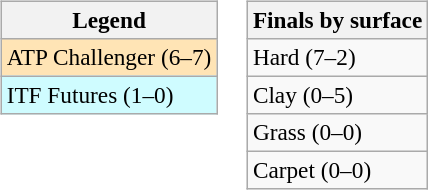<table>
<tr valign=top>
<td><br><table class=wikitable style=font-size:97%>
<tr>
<th>Legend</th>
</tr>
<tr bgcolor=moccasin>
<td>ATP Challenger (6–7)</td>
</tr>
<tr bgcolor=cffcff>
<td>ITF Futures (1–0)</td>
</tr>
</table>
</td>
<td><br><table class=wikitable style=font-size:97%>
<tr>
<th>Finals by surface</th>
</tr>
<tr>
<td>Hard (7–2)</td>
</tr>
<tr>
<td>Clay (0–5)</td>
</tr>
<tr>
<td>Grass (0–0)</td>
</tr>
<tr>
<td>Carpet (0–0)</td>
</tr>
</table>
</td>
</tr>
</table>
